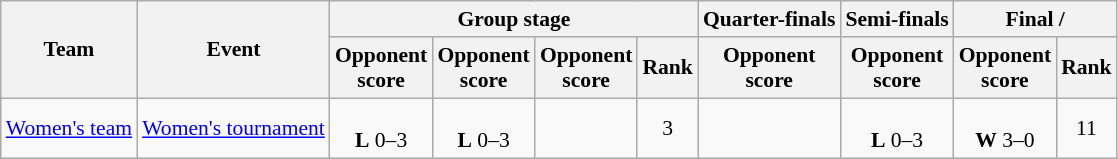<table class="wikitable" style="font-size:90%; text-align:center">
<tr>
<th rowspan="2">Team</th>
<th rowspan="2">Event</th>
<th colspan="4">Group stage</th>
<th>Quarter-finals</th>
<th>Semi-finals</th>
<th colspan="2">Final / </th>
</tr>
<tr>
<th>Opponent<br>score</th>
<th>Opponent<br>score</th>
<th>Opponent<br>score</th>
<th>Rank</th>
<th>Opponent<br>score</th>
<th>Opponent<br>score</th>
<th>Opponent<br>score</th>
<th>Rank</th>
</tr>
<tr>
<td align="left"> <a href='#'>Women's team</a></td>
<td align="left"><a href='#'>Women's tournament</a></td>
<td><br><strong>L</strong> 0–3</td>
<td><br><strong>L</strong> 0–3</td>
<td></td>
<td>3</td>
<td></td>
<td><br><strong>L</strong> 0–3</td>
<td><br><strong>W</strong> 3–0</td>
<td>11</td>
</tr>
</table>
